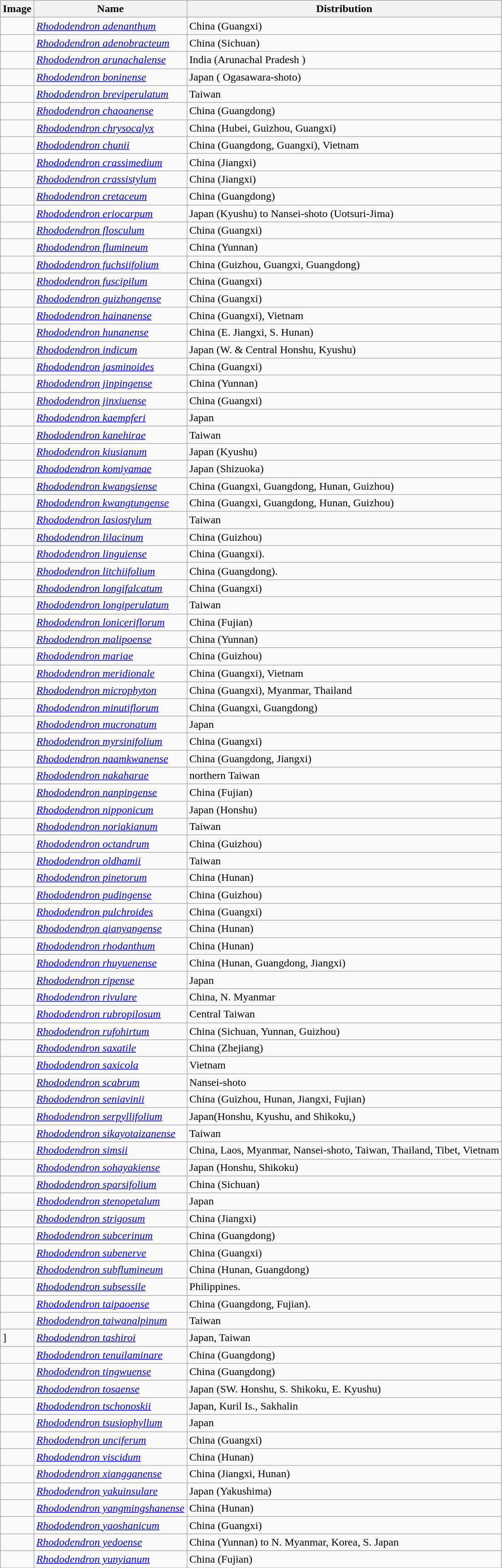<table class="wikitable collapsible">
<tr>
<th>Image</th>
<th>Name</th>
<th>Distribution</th>
</tr>
<tr>
<td></td>
<td><em><a href='#'>Rhododendron adenanthum</a></em> </td>
<td>China (Guangxi)</td>
</tr>
<tr>
<td></td>
<td><em><a href='#'>Rhododendron adenobracteum</a></em> </td>
<td>China (Sichuan)</td>
</tr>
<tr>
<td></td>
<td><em><a href='#'>Rhododendron arunachalense</a></em> </td>
<td>India (Arunachal Pradesh )</td>
</tr>
<tr>
<td></td>
<td><em><a href='#'>Rhododendron boninense</a></em> </td>
<td>Japan ( Ogasawara-shoto)</td>
</tr>
<tr>
<td></td>
<td><em><a href='#'>Rhododendron breviperulatum</a></em> </td>
<td>Taiwan</td>
</tr>
<tr>
<td></td>
<td><em><a href='#'>Rhododendron chaoanense</a></em> </td>
<td>China (Guangdong)</td>
</tr>
<tr>
<td></td>
<td><em><a href='#'>Rhododendron chrysocalyx</a></em> </td>
<td>China (Hubei, Guizhou, Guangxi)</td>
</tr>
<tr>
<td></td>
<td><em><a href='#'>Rhododendron chunii</a></em> </td>
<td>China (Guangdong, Guangxi), Vietnam</td>
</tr>
<tr>
<td></td>
<td><em><a href='#'>Rhododendron crassimedium</a></em> </td>
<td>China (Jiangxi)</td>
</tr>
<tr>
<td></td>
<td><em><a href='#'>Rhododendron crassistylum</a></em> </td>
<td>China (Jiangxi)</td>
</tr>
<tr>
<td></td>
<td><em><a href='#'>Rhododendron cretaceum</a></em> </td>
<td>China (Guangdong)</td>
</tr>
<tr>
<td></td>
<td><em><a href='#'>Rhododendron eriocarpum</a></em> </td>
<td>Japan (Kyushu) to Nansei-shoto (Uotsuri-Jima)</td>
</tr>
<tr>
<td></td>
<td><em><a href='#'>Rhododendron flosculum</a></em> </td>
<td>China (Guangxi)</td>
</tr>
<tr>
<td></td>
<td><em><a href='#'>Rhododendron flumineum</a></em> </td>
<td>China (Yunnan)</td>
</tr>
<tr>
<td></td>
<td><em><a href='#'>Rhododendron fuchsiifolium</a></em> </td>
<td>China (Guizhou, Guangxi, Guangdong)</td>
</tr>
<tr>
<td></td>
<td><em><a href='#'>Rhododendron fuscipilum</a></em> </td>
<td>China (Guangxi)</td>
</tr>
<tr>
<td></td>
<td><em><a href='#'>Rhododendron guizhongense</a></em> </td>
<td>China (Guangxi)</td>
</tr>
<tr>
<td></td>
<td><em><a href='#'>Rhododendron hainanense</a></em> </td>
<td>China (Guangxi), Vietnam</td>
</tr>
<tr>
<td></td>
<td><em><a href='#'>Rhododendron hunanense</a></em> </td>
<td>China (E. Jiangxi, S. Hunan)</td>
</tr>
<tr>
<td></td>
<td><em><a href='#'>Rhododendron indicum</a></em> </td>
<td>Japan (W. & Central Honshu, Kyushu)</td>
</tr>
<tr>
<td></td>
<td><em><a href='#'>Rhododendron jasminoides</a></em> </td>
<td>China (Guangxi)</td>
</tr>
<tr>
<td></td>
<td><em><a href='#'>Rhododendron jinpingense</a></em> </td>
<td>China (Yunnan)</td>
</tr>
<tr>
<td></td>
<td><em><a href='#'>Rhododendron jinxiuense</a></em> </td>
<td>China (Guangxi)</td>
</tr>
<tr>
<td></td>
<td><em><a href='#'>Rhododendron kaempferi</a></em> </td>
<td>Japan</td>
</tr>
<tr>
<td></td>
<td><em><a href='#'>Rhododendron kanehirae</a></em> </td>
<td>Taiwan</td>
</tr>
<tr>
<td></td>
<td><em><a href='#'>Rhododendron kiusianum</a></em> </td>
<td>Japan (Kyushu)</td>
</tr>
<tr>
<td></td>
<td><em><a href='#'>Rhododendron komiyamae</a></em> </td>
<td>Japan (Shizuoka)</td>
</tr>
<tr>
<td></td>
<td><em><a href='#'>Rhododendron kwangsiense</a></em> </td>
<td>China (Guangxi, Guangdong, Hunan, Guizhou)</td>
</tr>
<tr>
<td></td>
<td><em><a href='#'>Rhododendron kwangtungense</a></em> </td>
<td>China (Guangxi, Guangdong, Hunan, Guizhou)</td>
</tr>
<tr>
<td></td>
<td><em><a href='#'>Rhododendron lasiostylum</a></em> </td>
<td>Taiwan</td>
</tr>
<tr>
<td></td>
<td><em><a href='#'>Rhododendron lilacinum</a></em> </td>
<td>China (Guizhou)</td>
</tr>
<tr>
<td></td>
<td><em><a href='#'>Rhododendron linguiense</a></em> </td>
<td>China (Guangxi).</td>
</tr>
<tr>
<td></td>
<td><em><a href='#'>Rhododendron litchiifolium</a></em> </td>
<td>China (Guangdong).</td>
</tr>
<tr>
<td></td>
<td><em><a href='#'>Rhododendron longifalcatum</a></em> </td>
<td>China (Guangxi)</td>
</tr>
<tr>
<td></td>
<td><em><a href='#'>Rhododendron longiperulatum</a></em> </td>
<td>Taiwan</td>
</tr>
<tr>
<td></td>
<td><em><a href='#'>Rhododendron loniceriflorum</a></em> </td>
<td>China (Fujian)</td>
</tr>
<tr>
<td></td>
<td><em><a href='#'>Rhododendron malipoense</a></em> </td>
<td>China (Yunnan)</td>
</tr>
<tr>
<td></td>
<td><em><a href='#'>Rhododendron mariae</a></em> </td>
<td>China (Guizhou)</td>
</tr>
<tr>
<td></td>
<td><em><a href='#'>Rhododendron meridionale</a></em> </td>
<td>China (Guangxi), Vietnam</td>
</tr>
<tr>
<td></td>
<td><em><a href='#'>Rhododendron microphyton</a></em> </td>
<td>China (Guangxi), Myanmar, Thailand</td>
</tr>
<tr>
<td></td>
<td><em><a href='#'>Rhododendron minutiflorum</a></em> </td>
<td>China (Guangxi, Guangdong)</td>
</tr>
<tr>
<td></td>
<td><em><a href='#'>Rhododendron mucronatum</a></em> </td>
<td>Japan</td>
</tr>
<tr>
<td></td>
<td><em><a href='#'>Rhododendron myrsinifolium</a></em> </td>
<td>China (Guangxi)</td>
</tr>
<tr>
<td></td>
<td><em><a href='#'>Rhododendron naamkwanense</a></em> </td>
<td>China (Guangdong, Jiangxi)</td>
</tr>
<tr>
<td></td>
<td><em><a href='#'>Rhododendron nakaharae</a></em> </td>
<td>northern Taiwan</td>
</tr>
<tr>
<td></td>
<td><em><a href='#'>Rhododendron nanpingense</a></em> </td>
<td>China (Fujian)</td>
</tr>
<tr>
<td></td>
<td><em><a href='#'>Rhododendron nipponicum</a></em> </td>
<td>Japan (Honshu)</td>
</tr>
<tr>
<td></td>
<td><em><a href='#'>Rhododendron noriakianum</a></em> </td>
<td>Taiwan</td>
</tr>
<tr>
<td></td>
<td><em><a href='#'>Rhododendron octandrum</a></em> </td>
<td>China (Guizhou)</td>
</tr>
<tr>
<td></td>
<td><em><a href='#'>Rhododendron oldhamii</a></em> </td>
<td>Taiwan</td>
</tr>
<tr>
<td></td>
<td><em><a href='#'>Rhododendron pinetorum</a></em> </td>
<td>China (Hunan)</td>
</tr>
<tr>
<td></td>
<td><em><a href='#'>Rhododendron pudingense</a></em> </td>
<td>China (Guizhou)</td>
</tr>
<tr>
<td></td>
<td><em><a href='#'>Rhododendron pulchroides</a></em> </td>
<td>China (Guangxi)</td>
</tr>
<tr>
<td></td>
<td><em><a href='#'>Rhododendron qianyangense</a></em> </td>
<td>China (Hunan)</td>
</tr>
<tr>
<td></td>
<td><em><a href='#'>Rhododendron rhodanthum</a></em> </td>
<td>China (Hunan)</td>
</tr>
<tr>
<td></td>
<td><em><a href='#'>Rhododendron rhuyuenense</a></em> </td>
<td>China (Hunan, Guangdong, Jiangxi)</td>
</tr>
<tr>
<td></td>
<td><em><a href='#'>Rhododendron ripense</a></em> </td>
<td>Japan</td>
</tr>
<tr>
<td></td>
<td><em><a href='#'>Rhododendron rivulare</a></em> </td>
<td>China, N. Myanmar</td>
</tr>
<tr>
<td></td>
<td><em><a href='#'>Rhododendron rubropilosum</a></em> </td>
<td>Central Taiwan</td>
</tr>
<tr>
<td></td>
<td><em><a href='#'>Rhododendron rufohirtum</a></em> </td>
<td>China (Sichuan, Yunnan, Guizhou)</td>
</tr>
<tr>
<td></td>
<td><em><a href='#'>Rhododendron saxatile</a></em> </td>
<td>China (Zhejiang)</td>
</tr>
<tr>
<td></td>
<td><em><a href='#'>Rhododendron saxicola</a></em> </td>
<td>Vietnam</td>
</tr>
<tr>
<td></td>
<td><em><a href='#'>Rhododendron scabrum</a></em> </td>
<td>Nansei-shoto</td>
</tr>
<tr>
<td></td>
<td><em><a href='#'>Rhododendron seniavinii</a></em> </td>
<td>China (Guizhou, Hunan, Jiangxi, Fujian)</td>
</tr>
<tr>
<td></td>
<td><em><a href='#'>Rhododendron serpyllifolium</a></em> </td>
<td>Japan(Honshu, Kyushu, and Shikoku,)</td>
</tr>
<tr>
<td></td>
<td><em><a href='#'>Rhododendron sikayotaizanense</a></em> </td>
<td>Taiwan</td>
</tr>
<tr>
<td></td>
<td><em><a href='#'>Rhododendron simsii</a></em> </td>
<td>China, Laos, Myanmar, Nansei-shoto, Taiwan, Thailand, Tibet, Vietnam</td>
</tr>
<tr>
<td></td>
<td><em><a href='#'>Rhododendron sohayakiense</a></em> </td>
<td>Japan (Honshu, Shikoku)</td>
</tr>
<tr>
<td></td>
<td><em><a href='#'>Rhododendron sparsifolium</a></em> </td>
<td>China (Sichuan)</td>
</tr>
<tr>
<td></td>
<td><em><a href='#'>Rhododendron stenopetalum</a></em> </td>
<td>Japan</td>
</tr>
<tr>
<td></td>
<td><em><a href='#'>Rhododendron strigosum</a></em> </td>
<td>China (Jiangxi)</td>
</tr>
<tr>
<td></td>
<td><em><a href='#'>Rhododendron subcerinum</a></em> </td>
<td>China (Guangdong)</td>
</tr>
<tr>
<td></td>
<td><em><a href='#'>Rhododendron subenerve</a></em> </td>
<td>China (Guangxi)</td>
</tr>
<tr>
<td></td>
<td><em><a href='#'>Rhododendron subflumineum</a></em> </td>
<td>China (Hunan, Guangdong)</td>
</tr>
<tr>
<td></td>
<td><em><a href='#'>Rhododendron subsessile</a></em> </td>
<td>Philippines.</td>
</tr>
<tr>
<td></td>
<td><em><a href='#'>Rhododendron taipaoense</a></em> </td>
<td>China (Guangdong, Fujian).</td>
</tr>
<tr>
<td></td>
<td><em><a href='#'>Rhododendron taiwanalpinum</a></em> </td>
<td>Taiwan</td>
</tr>
<tr>
<td>]</td>
<td><em><a href='#'>Rhododendron tashiroi</a></em> </td>
<td>Japan, Taiwan</td>
</tr>
<tr>
<td></td>
<td><em><a href='#'>Rhododendron tenuilaminare</a></em> </td>
<td>China (Guangdong)</td>
</tr>
<tr>
<td></td>
<td><em><a href='#'>Rhododendron tingwuense</a></em> </td>
<td>China (Guangdong)</td>
</tr>
<tr>
<td></td>
<td><em><a href='#'>Rhododendron tosaense</a></em> </td>
<td>Japan (SW. Honshu, S. Shikoku, E. Kyushu)</td>
</tr>
<tr>
<td></td>
<td><em><a href='#'>Rhododendron tschonoskii</a></em> </td>
<td>Japan, Kuril Is., Sakhalin</td>
</tr>
<tr>
<td></td>
<td><em><a href='#'>Rhododendron tsusiophyllum</a></em> </td>
<td>Japan</td>
</tr>
<tr>
<td></td>
<td><em><a href='#'>Rhododendron unciferum</a></em> </td>
<td>China (Guangxi)</td>
</tr>
<tr>
<td></td>
<td><em><a href='#'>Rhododendron viscidum</a></em> </td>
<td>China (Hunan)</td>
</tr>
<tr>
<td></td>
<td><em><a href='#'>Rhododendron xiangganense</a></em> </td>
<td>China (Jiangxi, Hunan)</td>
</tr>
<tr>
<td></td>
<td><em><a href='#'>Rhododendron yakuinsulare</a></em> </td>
<td>Japan (Yakushima)</td>
</tr>
<tr>
<td></td>
<td><em><a href='#'>Rhododendron yangmingshanense</a></em> </td>
<td>China (Hunan)</td>
</tr>
<tr>
<td></td>
<td><em><a href='#'>Rhododendron yaoshanicum</a></em> </td>
<td>China (Guangxi)</td>
</tr>
<tr>
<td></td>
<td><em><a href='#'>Rhododendron yedoense</a></em> </td>
<td>China (Yunnan) to N. Myanmar, Korea, S. Japan</td>
</tr>
<tr>
<td></td>
<td><em><a href='#'>Rhododendron yunyianum</a></em> </td>
<td>China (Fujian)</td>
</tr>
<tr>
</tr>
</table>
